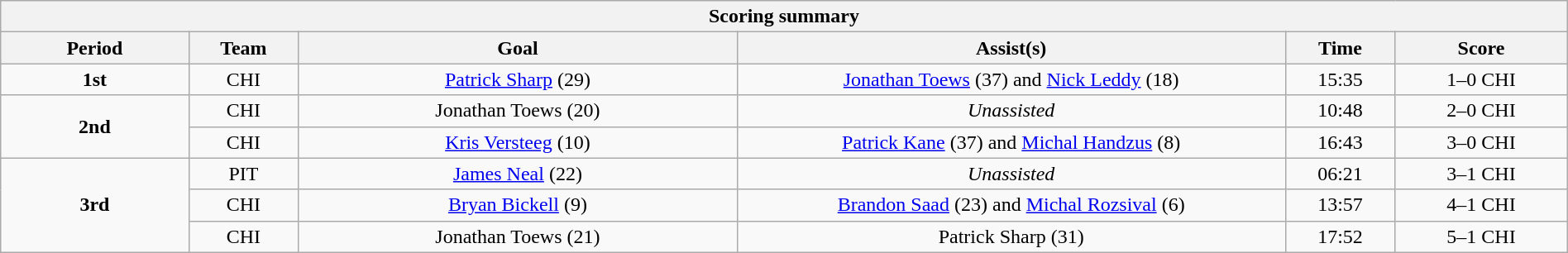<table style="width:100%;" class="wikitable">
<tr>
<th colspan=6>Scoring summary</th>
</tr>
<tr>
<th style="width:12%;">Period</th>
<th style="width:7%;">Team</th>
<th style="width:28%;">Goal</th>
<th style="width:35%;">Assist(s)</th>
<th style="width:7%;">Time</th>
<th style="width:11%;">Score</th>
</tr>
<tr style="text-align:center;">
<td style="text-align:center;"><strong>1st</strong></td>
<td align=center>CHI</td>
<td><a href='#'>Patrick Sharp</a> (29)</td>
<td><a href='#'>Jonathan Toews</a> (37) and <a href='#'>Nick Leddy</a> (18)</td>
<td align=center>15:35</td>
<td align=center>1–0 CHI</td>
</tr>
<tr style="text-align:center;">
<td style="text-align:center;" rowspan="2"><strong>2nd</strong></td>
<td align=center>CHI</td>
<td>Jonathan Toews (20)</td>
<td><em>Unassisted</em></td>
<td align=center>10:48</td>
<td align=center>2–0 CHI</td>
</tr>
<tr style="text-align:center;">
<td align=center>CHI</td>
<td><a href='#'>Kris Versteeg</a> (10)</td>
<td><a href='#'>Patrick Kane</a> (37) and <a href='#'>Michal Handzus</a> (8)</td>
<td align=center>16:43</td>
<td align=center>3–0 CHI</td>
</tr>
<tr style="text-align:center;">
<td style="text-align:center;" rowspan="3"><strong>3rd</strong></td>
<td align=center>PIT</td>
<td><a href='#'>James Neal</a> (22)</td>
<td><em>Unassisted</em></td>
<td align=center>06:21</td>
<td align=center>3–1 CHI</td>
</tr>
<tr style="text-align:center;">
<td align=center>CHI</td>
<td><a href='#'>Bryan Bickell</a> (9)</td>
<td><a href='#'>Brandon Saad</a> (23) and <a href='#'>Michal Rozsival</a> (6)</td>
<td align=center>13:57</td>
<td align=center>4–1 CHI</td>
</tr>
<tr style="text-align:center;">
<td align=center>CHI</td>
<td>Jonathan Toews (21)</td>
<td>Patrick Sharp (31)</td>
<td align=center>17:52</td>
<td align=center>5–1 CHI</td>
</tr>
</table>
